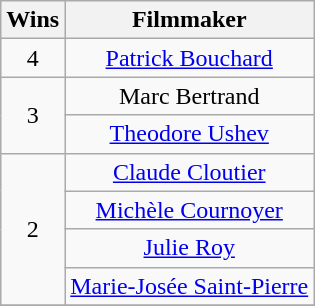<table class="wikitable" style="text-align:center;">
<tr>
<th scope="col" width="17">Wins</th>
<th scope="col" align="center">Filmmaker</th>
</tr>
<tr>
<td rowspan="1" style="text-align:center;">4</td>
<td><a href='#'>Patrick Bouchard</a></td>
</tr>
<tr>
<td rowspan="2" style="text-align:center;">3</td>
<td>Marc Bertrand</td>
</tr>
<tr>
<td><a href='#'>Theodore Ushev</a></td>
</tr>
<tr>
<td rowspan="4" style="text-align:center;">2</td>
<td><a href='#'>Claude Cloutier</a></td>
</tr>
<tr>
<td><a href='#'>Michèle Cournoyer</a></td>
</tr>
<tr>
<td><a href='#'>Julie Roy</a></td>
</tr>
<tr>
<td><a href='#'>Marie-Josée Saint-Pierre</a></td>
</tr>
<tr>
</tr>
</table>
